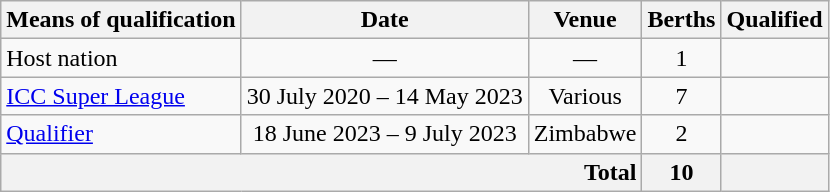<table class="wikitable">
<tr>
<th>Means of qualification</th>
<th>Date</th>
<th>Venue</th>
<th>Berths</th>
<th>Qualified</th>
</tr>
<tr>
<td>Host nation</td>
<td style="text-align:center">—</td>
<td style="text-align:center">—</td>
<td style="text-align:center">1</td>
<td nowrap></td>
</tr>
<tr>
<td><a href='#'>ICC Super League</a></td>
<td style="text-align:center">30 July 2020 – 14 May 2023</td>
<td style="text-align:center">Various</td>
<td style="text-align:center">7</td>
<td nowrap></td>
</tr>
<tr>
<td><a href='#'>Qualifier</a></td>
<td style="text-align:center">18 June 2023 – 9 July 2023</td>
<td style="text-align:center">Zimbabwe</td>
<td style="text-align:center">2</td>
<td nowrap></td>
</tr>
<tr>
<th colspan=3 style="text-align:right">Total</th>
<th>10</th>
<th></th>
</tr>
</table>
